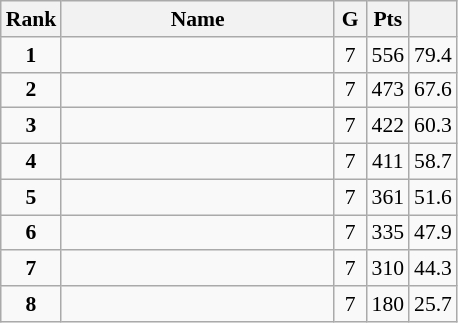<table class="wikitable" style="text-align:center; font-size:90%;">
<tr>
<th width=10px>Rank</th>
<th width=175px>Name</th>
<th width=15px>G</th>
<th width=10px>Pts</th>
<th width=10px></th>
</tr>
<tr>
<td><strong>1</strong></td>
<td align=left><strong></strong></td>
<td>7</td>
<td>556</td>
<td>79.4</td>
</tr>
<tr>
<td><strong>2</strong></td>
<td align=left></td>
<td>7</td>
<td>473</td>
<td>67.6</td>
</tr>
<tr>
<td><strong>3</strong></td>
<td align=left></td>
<td>7</td>
<td>422</td>
<td>60.3</td>
</tr>
<tr>
<td><strong>4</strong></td>
<td align=left></td>
<td>7</td>
<td>411</td>
<td>58.7</td>
</tr>
<tr>
<td><strong>5</strong></td>
<td align=left></td>
<td>7</td>
<td>361</td>
<td>51.6</td>
</tr>
<tr>
<td><strong>6</strong></td>
<td align=left></td>
<td>7</td>
<td>335</td>
<td>47.9</td>
</tr>
<tr>
<td><strong>7</strong></td>
<td align=left></td>
<td>7</td>
<td>310</td>
<td>44.3</td>
</tr>
<tr>
<td><strong>8</strong></td>
<td align=left></td>
<td>7</td>
<td>180</td>
<td>25.7</td>
</tr>
</table>
